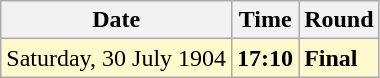<table class="wikitable">
<tr>
<th>Date</th>
<th>Time</th>
<th>Round</th>
</tr>
<tr style=background:lemonchiffon>
<td>Saturday, 30 July 1904</td>
<td><strong>17:10</strong></td>
<td><strong>Final</strong></td>
</tr>
</table>
